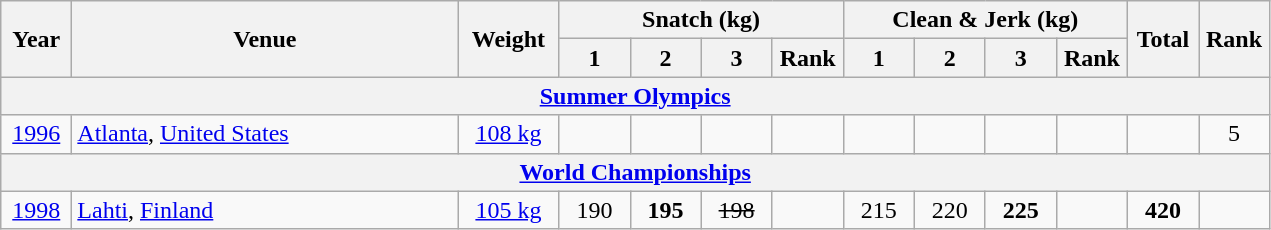<table class = "wikitable" style="text-align:center;">
<tr>
<th rowspan=2 width=40>Year</th>
<th rowspan=2 width=250>Venue</th>
<th rowspan=2 width=60>Weight</th>
<th colspan=4>Snatch (kg)</th>
<th colspan=4>Clean & Jerk (kg)</th>
<th rowspan=2 width=40>Total</th>
<th rowspan=2 width=40>Rank</th>
</tr>
<tr>
<th width=40>1</th>
<th width=40>2</th>
<th width=40>3</th>
<th width=40>Rank</th>
<th width=40>1</th>
<th width=40>2</th>
<th width=40>3</th>
<th width=40>Rank</th>
</tr>
<tr>
<th colspan=13><a href='#'>Summer Olympics</a></th>
</tr>
<tr>
<td><a href='#'>1996</a></td>
<td align=left> <a href='#'>Atlanta</a>, <a href='#'>United States</a></td>
<td><a href='#'>108 kg</a></td>
<td></td>
<td></td>
<td></td>
<td></td>
<td></td>
<td></td>
<td></td>
<td></td>
<td></td>
<td>5</td>
</tr>
<tr>
<th colspan=13><a href='#'>World Championships</a></th>
</tr>
<tr>
<td><a href='#'>1998</a></td>
<td align=left> <a href='#'>Lahti</a>, <a href='#'>Finland</a></td>
<td><a href='#'>105 kg</a></td>
<td>190</td>
<td><strong>195</strong></td>
<td><s>198</s></td>
<td></td>
<td>215</td>
<td>220</td>
<td><strong>225</strong></td>
<td></td>
<td><strong>420</strong></td>
<td></td>
</tr>
</table>
